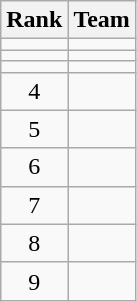<table class="wikitable">
<tr>
<th>Rank</th>
<th>Team</th>
</tr>
<tr>
<td align=center></td>
<td></td>
</tr>
<tr>
<td align=center></td>
<td></td>
</tr>
<tr>
<td align=center></td>
<td></td>
</tr>
<tr>
<td align=center>4</td>
<td></td>
</tr>
<tr>
<td align=center>5</td>
<td></td>
</tr>
<tr>
<td align=center>6</td>
<td></td>
</tr>
<tr>
<td align=center>7</td>
<td></td>
</tr>
<tr>
<td align=center>8</td>
<td></td>
</tr>
<tr>
<td align=center>9</td>
<td></td>
</tr>
</table>
